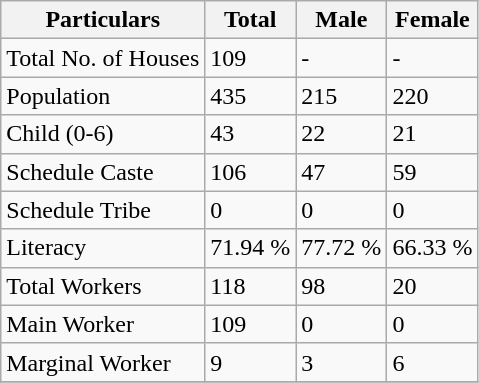<table class="wikitable sortable">
<tr>
<th>Particulars</th>
<th>Total</th>
<th>Male</th>
<th>Female</th>
</tr>
<tr>
<td>Total No. of Houses</td>
<td>109</td>
<td>-</td>
<td>-</td>
</tr>
<tr>
<td>Population</td>
<td>435</td>
<td>215</td>
<td>220</td>
</tr>
<tr>
<td>Child (0-6)</td>
<td>43</td>
<td>22</td>
<td>21</td>
</tr>
<tr>
<td>Schedule Caste</td>
<td>106</td>
<td>47</td>
<td>59</td>
</tr>
<tr>
<td>Schedule Tribe</td>
<td>0</td>
<td>0</td>
<td>0</td>
</tr>
<tr>
<td>Literacy</td>
<td>71.94 %</td>
<td>77.72 %</td>
<td>66.33 %</td>
</tr>
<tr>
<td>Total Workers</td>
<td>118</td>
<td>98</td>
<td>20</td>
</tr>
<tr>
<td>Main Worker</td>
<td>109</td>
<td>0</td>
<td>0</td>
</tr>
<tr>
<td>Marginal Worker</td>
<td>9</td>
<td>3</td>
<td>6</td>
</tr>
<tr>
</tr>
</table>
